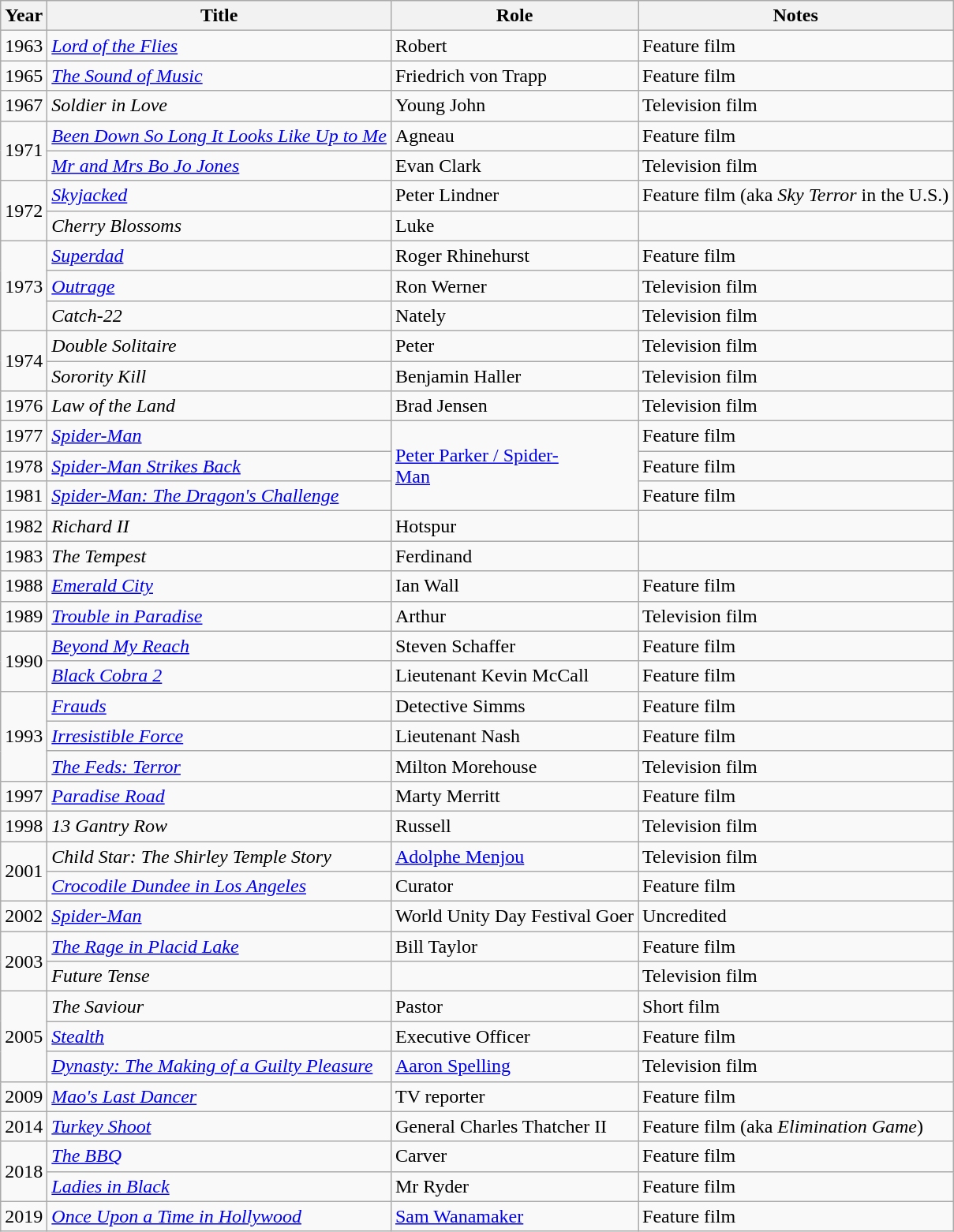<table class="wikitable sortable">
<tr>
<th>Year</th>
<th>Title</th>
<th>Role</th>
<th class="unsortable">Notes</th>
</tr>
<tr>
<td>1963</td>
<td><em><a href='#'>Lord of the Flies</a></em></td>
<td>Robert</td>
<td>Feature film</td>
</tr>
<tr>
<td>1965</td>
<td><em><a href='#'>The Sound of Music</a></em></td>
<td>Friedrich von Trapp</td>
<td>Feature film</td>
</tr>
<tr>
<td>1967</td>
<td><em>Soldier in Love</em></td>
<td>Young John</td>
<td>Television film</td>
</tr>
<tr>
<td rowspan="2">1971</td>
<td><em><a href='#'>Been Down So Long It Looks Like Up to Me</a></em></td>
<td>Agneau</td>
<td>Feature film</td>
</tr>
<tr>
<td><em><a href='#'>Mr and Mrs Bo Jo Jones</a></em></td>
<td>Evan Clark</td>
<td>Television film</td>
</tr>
<tr>
<td rowspan="2">1972</td>
<td><em><a href='#'>Skyjacked</a></em></td>
<td>Peter Lindner</td>
<td>Feature film (aka <em>Sky Terror</em> in the U.S.)</td>
</tr>
<tr>
<td><em>Cherry Blossoms</em></td>
<td>Luke</td>
<td></td>
</tr>
<tr>
<td rowspan="3">1973</td>
<td><em><a href='#'>Superdad</a></em></td>
<td>Roger Rhinehurst</td>
<td>Feature film</td>
</tr>
<tr>
<td><em><a href='#'>Outrage</a> </em></td>
<td>Ron Werner</td>
<td>Television film</td>
</tr>
<tr>
<td><em>Catch-22</em></td>
<td>Nately</td>
<td>Television film</td>
</tr>
<tr>
<td rowspan="2">1974</td>
<td><em>Double Solitaire</em></td>
<td>Peter</td>
<td>Television film</td>
</tr>
<tr>
<td><em>Sorority Kill</em></td>
<td>Benjamin Haller</td>
<td>Television film</td>
</tr>
<tr>
<td>1976</td>
<td><em>Law of the Land</em></td>
<td>Brad Jensen</td>
<td>Television film</td>
</tr>
<tr>
<td>1977</td>
<td><em><a href='#'>Spider-Man</a></em></td>
<td rowspan="3"><a href='#'>Peter Parker / Spider-<br>Man</a></td>
<td>Feature film</td>
</tr>
<tr>
<td>1978</td>
<td><em><a href='#'>Spider-Man Strikes Back</a></em></td>
<td>Feature film</td>
</tr>
<tr>
<td>1981</td>
<td><em><a href='#'>Spider-Man: The Dragon's Challenge</a></em></td>
<td>Feature film</td>
</tr>
<tr>
<td>1982</td>
<td><em>Richard II</em></td>
<td>Hotspur</td>
<td></td>
</tr>
<tr>
<td>1983</td>
<td><em>The Tempest</em></td>
<td>Ferdinand</td>
<td></td>
</tr>
<tr>
<td>1988</td>
<td><em><a href='#'>Emerald City</a></em></td>
<td>Ian Wall</td>
<td>Feature film</td>
</tr>
<tr>
<td>1989</td>
<td><em><a href='#'>Trouble in Paradise</a></em></td>
<td>Arthur</td>
<td>Television film</td>
</tr>
<tr>
<td rowspan="2">1990</td>
<td><em><a href='#'>Beyond My Reach</a></em></td>
<td>Steven Schaffer</td>
<td>Feature film</td>
</tr>
<tr>
<td><em><a href='#'>Black Cobra 2</a></em></td>
<td>Lieutenant Kevin McCall</td>
<td>Feature film</td>
</tr>
<tr>
<td rowspan="3">1993</td>
<td><em><a href='#'>Frauds</a></em></td>
<td>Detective Simms</td>
<td>Feature film</td>
</tr>
<tr>
<td><em><a href='#'>Irresistible Force</a></em></td>
<td>Lieutenant Nash</td>
<td>Feature film</td>
</tr>
<tr>
<td><em><a href='#'>The Feds: Terror</a></em></td>
<td>Milton Morehouse</td>
<td>Television film</td>
</tr>
<tr>
<td>1997</td>
<td><em><a href='#'>Paradise Road</a></em></td>
<td>Marty Merritt</td>
<td>Feature film</td>
</tr>
<tr>
<td>1998</td>
<td><em>13 Gantry Row</em></td>
<td>Russell</td>
<td>Television film</td>
</tr>
<tr>
<td rowspan="2">2001</td>
<td><em>Child Star: The Shirley Temple Story</em></td>
<td><a href='#'>Adolphe Menjou</a></td>
<td>Television film</td>
</tr>
<tr>
<td><em><a href='#'>Crocodile Dundee in Los Angeles</a></em></td>
<td>Curator</td>
<td>Feature film</td>
</tr>
<tr>
<td>2002</td>
<td><a href='#'><em>Spider-Man</em></a></td>
<td>World Unity Day Festival Goer</td>
<td>Uncredited</td>
</tr>
<tr>
<td rowspan="2">2003</td>
<td><em><a href='#'>The Rage in Placid Lake</a></em></td>
<td>Bill Taylor</td>
<td>Feature film</td>
</tr>
<tr>
<td><em>Future Tense</em></td>
<td></td>
<td>Television film</td>
</tr>
<tr>
<td rowspan="3">2005</td>
<td><em>The Saviour</em></td>
<td>Pastor</td>
<td>Short film</td>
</tr>
<tr>
<td><em><a href='#'>Stealth</a></em></td>
<td>Executive Officer</td>
<td>Feature film</td>
</tr>
<tr>
<td><em><a href='#'>Dynasty: The Making of a Guilty Pleasure</a></em></td>
<td><a href='#'>Aaron Spelling</a></td>
<td>Television film</td>
</tr>
<tr>
<td>2009</td>
<td><em><a href='#'>Mao's Last Dancer</a></em></td>
<td>TV reporter</td>
<td>Feature film</td>
</tr>
<tr>
<td>2014</td>
<td><em><a href='#'>Turkey Shoot</a></em></td>
<td>General Charles Thatcher II</td>
<td>Feature film (aka <em>Elimination Game</em>)</td>
</tr>
<tr>
<td rowspan="2">2018</td>
<td><em><a href='#'>The BBQ</a></em></td>
<td>Carver</td>
<td>Feature film</td>
</tr>
<tr>
<td><em><a href='#'>Ladies in Black</a></em></td>
<td>Mr Ryder</td>
<td>Feature film</td>
</tr>
<tr>
<td>2019</td>
<td><em><a href='#'>Once Upon a Time in Hollywood</a></em></td>
<td><a href='#'>Sam Wanamaker</a></td>
<td>Feature film</td>
</tr>
</table>
